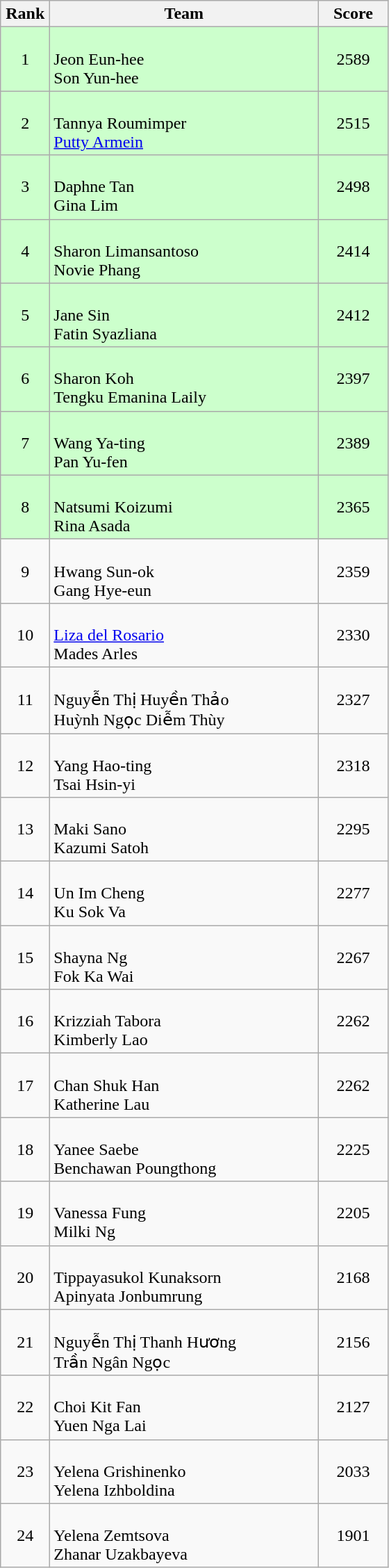<table class=wikitable style="text-align:center">
<tr>
<th width=40>Rank</th>
<th width=250>Team</th>
<th width=60>Score</th>
</tr>
<tr bgcolor="ccffcc">
<td>1</td>
<td align=left><br>Jeon Eun-hee<br>Son Yun-hee</td>
<td>2589</td>
</tr>
<tr bgcolor="ccffcc">
<td>2</td>
<td align=left><br>Tannya Roumimper<br><a href='#'>Putty Armein</a></td>
<td>2515</td>
</tr>
<tr bgcolor="ccffcc">
<td>3</td>
<td align=left><br>Daphne Tan<br>Gina Lim</td>
<td>2498</td>
</tr>
<tr bgcolor="ccffcc">
<td>4</td>
<td align=left><br>Sharon Limansantoso<br>Novie Phang</td>
<td>2414</td>
</tr>
<tr bgcolor="ccffcc">
<td>5</td>
<td align=left><br>Jane Sin<br>Fatin Syazliana</td>
<td>2412</td>
</tr>
<tr bgcolor="ccffcc">
<td>6</td>
<td align=left><br>Sharon Koh<br>Tengku Emanina Laily</td>
<td>2397</td>
</tr>
<tr bgcolor="ccffcc">
<td>7</td>
<td align=left><br>Wang Ya-ting<br>Pan Yu-fen</td>
<td>2389</td>
</tr>
<tr bgcolor="ccffcc">
<td>8</td>
<td align=left><br>Natsumi Koizumi<br>Rina Asada</td>
<td>2365</td>
</tr>
<tr>
<td>9</td>
<td align=left><br>Hwang Sun-ok<br>Gang Hye-eun</td>
<td>2359</td>
</tr>
<tr>
<td>10</td>
<td align=left><br><a href='#'>Liza del Rosario</a><br>Mades Arles</td>
<td>2330</td>
</tr>
<tr>
<td>11</td>
<td align=left><br>Nguyễn Thị Huyền Thảo<br>Huỳnh Ngọc Diễm Thùy</td>
<td>2327</td>
</tr>
<tr>
<td>12</td>
<td align=left><br>Yang Hao-ting<br>Tsai Hsin-yi</td>
<td>2318</td>
</tr>
<tr>
<td>13</td>
<td align=left><br>Maki Sano<br>Kazumi Satoh</td>
<td>2295</td>
</tr>
<tr>
<td>14</td>
<td align=left><br>Un Im Cheng<br>Ku Sok Va</td>
<td>2277</td>
</tr>
<tr>
<td>15</td>
<td align=left><br>Shayna Ng<br>Fok Ka Wai</td>
<td>2267</td>
</tr>
<tr>
<td>16</td>
<td align=left><br>Krizziah Tabora<br>Kimberly Lao</td>
<td>2262</td>
</tr>
<tr>
<td>17</td>
<td align=left><br>Chan Shuk Han<br>Katherine Lau</td>
<td>2262</td>
</tr>
<tr>
<td>18</td>
<td align=left><br>Yanee Saebe<br>Benchawan Poungthong</td>
<td>2225</td>
</tr>
<tr>
<td>19</td>
<td align=left><br>Vanessa Fung<br>Milki Ng</td>
<td>2205</td>
</tr>
<tr>
<td>20</td>
<td align=left><br>Tippayasukol Kunaksorn<br>Apinyata Jonbumrung</td>
<td>2168</td>
</tr>
<tr>
<td>21</td>
<td align=left><br>Nguyễn Thị Thanh Hương<br>Trần Ngân Ngọc</td>
<td>2156</td>
</tr>
<tr>
<td>22</td>
<td align=left><br>Choi Kit Fan<br>Yuen Nga Lai</td>
<td>2127</td>
</tr>
<tr>
<td>23</td>
<td align=left><br>Yelena Grishinenko<br>Yelena Izhboldina</td>
<td>2033</td>
</tr>
<tr>
<td>24</td>
<td align=left><br>Yelena Zemtsova<br>Zhanar Uzakbayeva</td>
<td>1901</td>
</tr>
</table>
